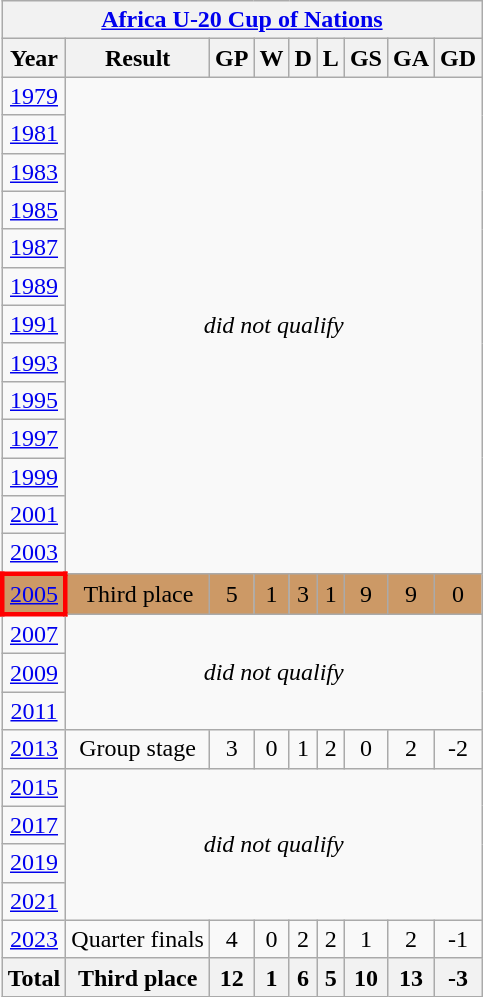<table class="wikitable" style="text-align: center;">
<tr>
<th colspan=9><a href='#'>Africa U-20 Cup of Nations</a></th>
</tr>
<tr>
<th>Year</th>
<th>Result</th>
<th>GP</th>
<th>W</th>
<th>D</th>
<th>L</th>
<th>GS</th>
<th>GA</th>
<th>GD</th>
</tr>
<tr>
<td> <a href='#'>1979</a></td>
<td rowspan=13 colspan=8><em>did not qualify</em></td>
</tr>
<tr>
<td> <a href='#'>1981</a></td>
</tr>
<tr>
<td> <a href='#'>1983</a></td>
</tr>
<tr>
<td> <a href='#'>1985</a></td>
</tr>
<tr>
<td> <a href='#'>1987</a></td>
</tr>
<tr>
<td> <a href='#'>1989</a></td>
</tr>
<tr>
<td> <a href='#'>1991</a></td>
</tr>
<tr>
<td> <a href='#'>1993</a></td>
</tr>
<tr>
<td> <a href='#'>1995</a></td>
</tr>
<tr>
<td> <a href='#'>1997</a></td>
</tr>
<tr>
<td> <a href='#'>1999</a></td>
</tr>
<tr>
<td> <a href='#'>2001</a></td>
</tr>
<tr>
<td> <a href='#'>2003</a></td>
</tr>
<tr style="background:#c96;">
<td style="border: 3px solid red"> <a href='#'>2005</a></td>
<td>Third place</td>
<td>5</td>
<td>1</td>
<td>3</td>
<td>1</td>
<td>9</td>
<td>9</td>
<td>0</td>
</tr>
<tr>
<td> <a href='#'>2007</a></td>
<td rowspan=3 colspan=8><em>did not qualify</em></td>
</tr>
<tr>
<td> <a href='#'>2009</a></td>
</tr>
<tr>
<td> <a href='#'>2011</a></td>
</tr>
<tr>
<td> <a href='#'>2013</a></td>
<td>Group stage</td>
<td>3</td>
<td>0</td>
<td>1</td>
<td>2</td>
<td>0</td>
<td>2</td>
<td>-2</td>
</tr>
<tr>
<td> <a href='#'>2015</a></td>
<td rowspan=4 colspan=8><em>did not qualify</em></td>
</tr>
<tr>
<td> <a href='#'>2017</a></td>
</tr>
<tr>
<td> <a href='#'>2019</a></td>
</tr>
<tr>
<td> <a href='#'>2021</a></td>
</tr>
<tr ">
<td> <a href='#'>2023</a></td>
<td>Quarter finals</td>
<td>4</td>
<td>0</td>
<td>2</td>
<td>2</td>
<td>1</td>
<td>2</td>
<td>-1</td>
</tr>
<tr>
<th>Total</th>
<th>Third place</th>
<th>12</th>
<th>1</th>
<th>6</th>
<th>5</th>
<th>10</th>
<th>13</th>
<th>-3</th>
</tr>
</table>
